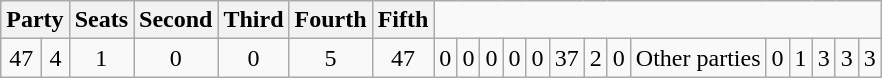<table class="wikitable">
<tr>
<th colspan=2>Party</th>
<th>Seats</th>
<th>Second</th>
<th>Third</th>
<th>Fourth</th>
<th>Fifth</th>
</tr>
<tr>
<td align=center>47</td>
<td align=center>4</td>
<td align=center>1</td>
<td align=center>0</td>
<td align=center>0<br></td>
<td align=center>5</td>
<td align=center>47</td>
<td align=center>0</td>
<td align=center>0</td>
<td align=center>0<br></td>
<td align=center>0</td>
<td align=center>0</td>
<td align=center>37</td>
<td align=center>2</td>
<td align=center>0<br></td>
<td>Other parties</td>
<td align=center>0</td>
<td align=center>1</td>
<td align=center>3</td>
<td align=center>3</td>
<td align=center>3</td>
</tr>
</table>
